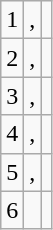<table class="wikitable">
<tr>
<td>1</td>
<td>,</td>
<td></td>
</tr>
<tr>
<td>2</td>
<td>,</td>
<td></td>
</tr>
<tr>
<td>3</td>
<td>,</td>
<td></td>
</tr>
<tr>
<td>4</td>
<td>,</td>
<td></td>
</tr>
<tr>
<td>5</td>
<td>,</td>
<td></td>
</tr>
<tr>
<td>6</td>
<td></td>
<td></td>
</tr>
</table>
